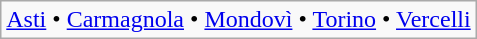<table class="wikitable">
<tr>
<td><a href='#'>Asti</a> • <a href='#'>Carmagnola</a> • <a href='#'>Mondovì</a> • <a href='#'>Torino</a> • <a href='#'>Vercelli</a></td>
</tr>
</table>
